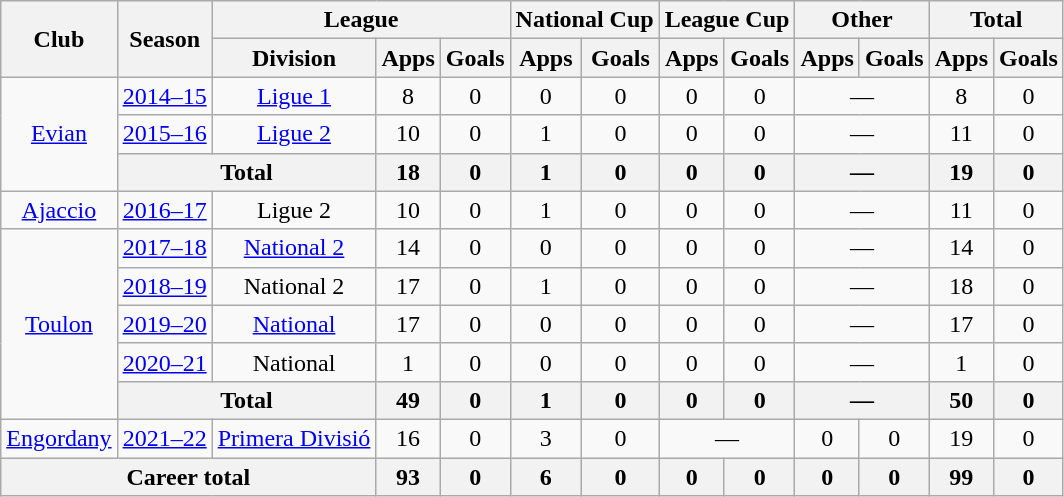<table class="wikitable" style="text-align:center">
<tr>
<th rowspan="2">Club</th>
<th rowspan="2">Season</th>
<th colspan="3">League</th>
<th colspan="2">National Cup</th>
<th colspan="2">League Cup</th>
<th colspan="2">Other</th>
<th colspan="2">Total</th>
</tr>
<tr>
<th>Division</th>
<th>Apps</th>
<th>Goals</th>
<th>Apps</th>
<th>Goals</th>
<th>Apps</th>
<th>Goals</th>
<th>Apps</th>
<th>Goals</th>
<th>Apps</th>
<th>Goals</th>
</tr>
<tr>
<td rowspan="3"><a href='#'>Evian</a></td>
<td><a href='#'>2014–15</a></td>
<td><a href='#'>Ligue 1</a></td>
<td>8</td>
<td>0</td>
<td>0</td>
<td>0</td>
<td>0</td>
<td>0</td>
<td colspan="2">—</td>
<td>8</td>
<td>0</td>
</tr>
<tr>
<td><a href='#'>2015–16</a></td>
<td><a href='#'>Ligue 2</a></td>
<td>10</td>
<td>0</td>
<td>1</td>
<td>0</td>
<td>0</td>
<td>0</td>
<td colspan="2">—</td>
<td>11</td>
<td>0</td>
</tr>
<tr>
<th colspan="2">Total</th>
<th>18</th>
<th>0</th>
<th>1</th>
<th>0</th>
<th>0</th>
<th>0</th>
<th colspan="2">—</th>
<th>19</th>
<th>0</th>
</tr>
<tr>
<td><a href='#'>Ajaccio</a></td>
<td><a href='#'>2016–17</a></td>
<td>Ligue 2</td>
<td>10</td>
<td>0</td>
<td>1</td>
<td>0</td>
<td>0</td>
<td>0</td>
<td colspan="2">—</td>
<td>11</td>
<td>0</td>
</tr>
<tr>
<td rowspan="5"><a href='#'>Toulon</a></td>
<td><a href='#'>2017–18</a></td>
<td><a href='#'>National 2</a></td>
<td>14</td>
<td>0</td>
<td>0</td>
<td>0</td>
<td>0</td>
<td>0</td>
<td colspan="2">—</td>
<td>14</td>
<td>0</td>
</tr>
<tr>
<td><a href='#'>2018–19</a></td>
<td>National 2</td>
<td>17</td>
<td>0</td>
<td>1</td>
<td>0</td>
<td>0</td>
<td>0</td>
<td colspan="2">—</td>
<td>18</td>
<td>0</td>
</tr>
<tr>
<td><a href='#'>2019–20</a></td>
<td><a href='#'>National</a></td>
<td>17</td>
<td>0</td>
<td>0</td>
<td>0</td>
<td>0</td>
<td>0</td>
<td colspan="2">—</td>
<td>17</td>
<td>0</td>
</tr>
<tr>
<td><a href='#'>2020–21</a></td>
<td>National</td>
<td>1</td>
<td>0</td>
<td>0</td>
<td>0</td>
<td>0</td>
<td>0</td>
<td colspan="2">—</td>
<td>1</td>
<td>0</td>
</tr>
<tr>
<th colspan="2">Total</th>
<th>49</th>
<th>0</th>
<th>1</th>
<th>0</th>
<th>0</th>
<th>0</th>
<th colspan="2">—</th>
<th>50</th>
<th>0</th>
</tr>
<tr>
<td><a href='#'>Engordany</a></td>
<td><a href='#'>2021–22</a></td>
<td><a href='#'>Primera Divisió</a></td>
<td>16</td>
<td>0</td>
<td>3</td>
<td>0</td>
<td colspan="2">—</td>
<td>0</td>
<td>0</td>
<td>19</td>
<td>0</td>
</tr>
<tr>
<th colspan="3">Career total</th>
<th>93</th>
<th>0</th>
<th>6</th>
<th>0</th>
<th>0</th>
<th>0</th>
<th>0</th>
<th>0</th>
<th>99</th>
<th>0</th>
</tr>
</table>
